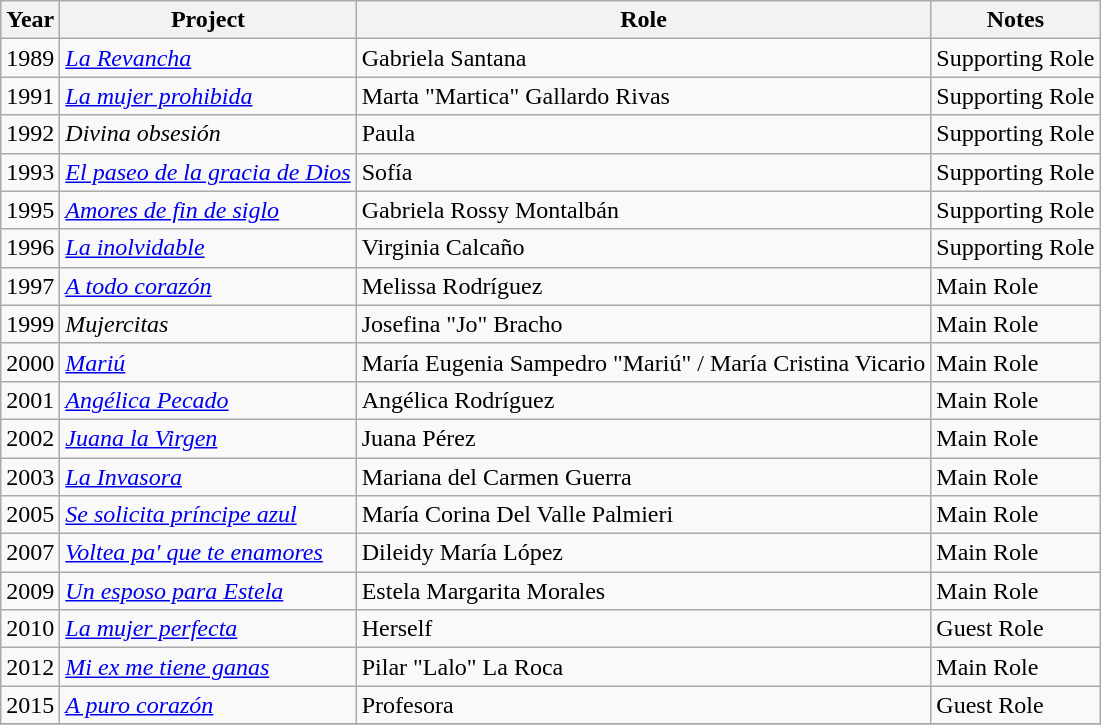<table class="wikitable sortable">
<tr>
<th>Year</th>
<th>Project</th>
<th>Role</th>
<th>Notes</th>
</tr>
<tr>
<td>1989</td>
<td><em><a href='#'>La Revancha</a></em></td>
<td>Gabriela Santana</td>
<td>Supporting Role</td>
</tr>
<tr>
<td>1991</td>
<td><em><a href='#'>La mujer prohibida</a></em></td>
<td>Marta "Martica" Gallardo Rivas</td>
<td>Supporting Role</td>
</tr>
<tr>
<td>1992</td>
<td><em>Divina obsesión</em></td>
<td>Paula</td>
<td>Supporting Role</td>
</tr>
<tr>
<td>1993</td>
<td><em><a href='#'>El paseo de la gracia de Dios</a></em></td>
<td>Sofía</td>
<td>Supporting Role</td>
</tr>
<tr>
<td>1995</td>
<td><em><a href='#'>Amores de fin de siglo</a></em></td>
<td>Gabriela Rossy Montalbán</td>
<td>Supporting Role</td>
</tr>
<tr>
<td>1996</td>
<td><em><a href='#'>La inolvidable</a></em></td>
<td>Virginia Calcaño</td>
<td>Supporting Role</td>
</tr>
<tr>
<td>1997</td>
<td><em><a href='#'>A todo corazón</a></em></td>
<td>Melissa Rodríguez</td>
<td>Main Role</td>
</tr>
<tr>
<td>1999</td>
<td><em>Mujercitas</em></td>
<td>Josefina "Jo" Bracho</td>
<td>Main Role</td>
</tr>
<tr>
<td>2000</td>
<td><em><a href='#'>Mariú</a></em></td>
<td>María Eugenia Sampedro "Mariú" / María Cristina Vicario</td>
<td>Main Role</td>
</tr>
<tr>
<td>2001</td>
<td><em><a href='#'>Angélica Pecado</a></em></td>
<td>Angélica Rodríguez</td>
<td>Main Role</td>
</tr>
<tr>
<td>2002</td>
<td><em><a href='#'>Juana la Virgen</a></em></td>
<td>Juana Pérez</td>
<td>Main Role</td>
</tr>
<tr>
<td>2003</td>
<td><em><a href='#'>La Invasora</a></em></td>
<td>Mariana del Carmen Guerra</td>
<td>Main Role</td>
</tr>
<tr>
<td>2005</td>
<td><em><a href='#'>Se solicita príncipe azul</a></em></td>
<td>María Corina Del Valle Palmieri</td>
<td>Main Role</td>
</tr>
<tr>
<td>2007</td>
<td><em><a href='#'>Voltea pa' que te enamores</a></em></td>
<td>Dileidy María López</td>
<td>Main Role</td>
</tr>
<tr>
<td>2009</td>
<td><em><a href='#'>Un esposo para Estela</a></em></td>
<td>Estela Margarita Morales</td>
<td>Main Role</td>
</tr>
<tr>
<td>2010</td>
<td><em><a href='#'>La mujer perfecta</a></em></td>
<td>Herself</td>
<td>Guest Role</td>
</tr>
<tr>
<td>2012</td>
<td><em><a href='#'>Mi ex me tiene ganas</a></em></td>
<td>Pilar "Lalo" La Roca</td>
<td>Main Role</td>
</tr>
<tr>
<td>2015</td>
<td><em><a href='#'>A puro corazón</a></em></td>
<td>Profesora</td>
<td>Guest Role</td>
</tr>
<tr>
</tr>
</table>
